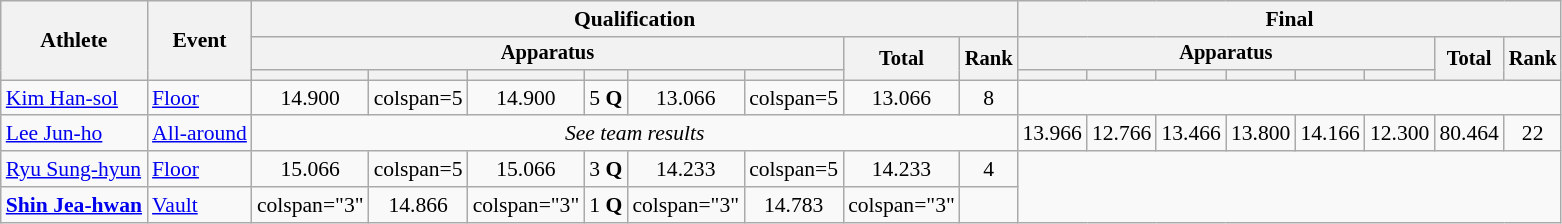<table class="wikitable" style="font-size:90%; text-align:center">
<tr>
<th rowspan="3">Athlete</th>
<th rowspan="3">Event</th>
<th colspan="8">Qualification</th>
<th colspan="8">Final</th>
</tr>
<tr style="font-size:95%">
<th colspan="6">Apparatus</th>
<th rowspan="2">Total</th>
<th rowspan="2">Rank</th>
<th colspan="6">Apparatus</th>
<th rowspan="2">Total</th>
<th rowspan="2">Rank</th>
</tr>
<tr style="font-size:95%">
<th></th>
<th></th>
<th></th>
<th></th>
<th></th>
<th></th>
<th></th>
<th></th>
<th></th>
<th></th>
<th></th>
<th></th>
</tr>
<tr>
<td style="text-align:left"><a href='#'>Kim Han-sol</a></td>
<td style="text-align:left"><a href='#'>Floor</a></td>
<td>14.900</td>
<td>colspan=5 </td>
<td>14.900</td>
<td>5 <strong>Q</strong></td>
<td>13.066</td>
<td>colspan=5 </td>
<td>13.066</td>
<td>8</td>
</tr>
<tr>
<td style="text-align:left"><a href='#'>Lee Jun-ho</a></td>
<td style="text-align:left"><a href='#'>All-around</a></td>
<td colspan=8><em>See team results</em></td>
<td>13.966</td>
<td>12.766</td>
<td>13.466</td>
<td>13.800</td>
<td>14.166</td>
<td>12.300</td>
<td>80.464</td>
<td>22</td>
</tr>
<tr>
<td style="text-align:left"><a href='#'>Ryu Sung-hyun</a></td>
<td style="text-align:left"><a href='#'>Floor</a></td>
<td>15.066</td>
<td>colspan=5 </td>
<td>15.066</td>
<td>3 <strong>Q</strong></td>
<td>14.233</td>
<td>colspan=5 </td>
<td>14.233</td>
<td>4</td>
</tr>
<tr>
<td style="text-align:left"><strong><a href='#'>Shin Jea-hwan</a></strong></td>
<td style="text-align:left"><a href='#'>Vault</a></td>
<td>colspan="3" </td>
<td>14.866</td>
<td>colspan="3" </td>
<td>1 <strong>Q</strong></td>
<td>colspan="3" </td>
<td>14.783</td>
<td>colspan="3" </td>
<td></td>
</tr>
</table>
